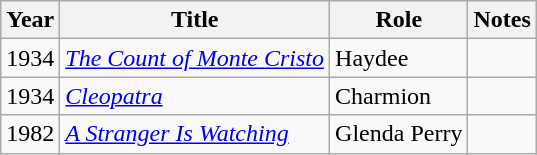<table class="wikitable">
<tr>
<th>Year</th>
<th>Title</th>
<th>Role</th>
<th>Notes</th>
</tr>
<tr>
<td>1934</td>
<td><em><a href='#'>The Count of Monte Cristo</a></em></td>
<td>Haydee</td>
<td></td>
</tr>
<tr>
<td>1934</td>
<td><em><a href='#'>Cleopatra</a></em></td>
<td>Charmion</td>
<td></td>
</tr>
<tr>
<td>1982</td>
<td><em><a href='#'>A Stranger Is Watching</a></em></td>
<td>Glenda Perry</td>
<td></td>
</tr>
</table>
